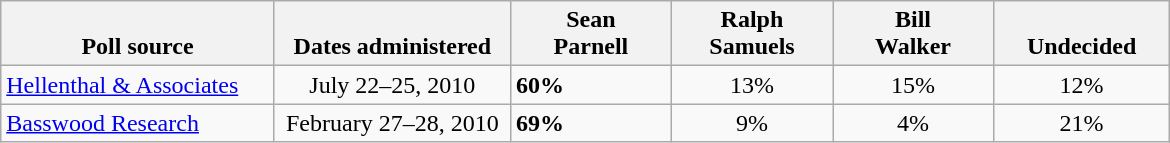<table class="wikitable">
<tr valign=bottom>
<th style="width:175px;">Poll source</th>
<th style="width:150px;">Dates administered</th>
<th style="width:100px;">Sean<br>Parnell</th>
<th style="width:100px;">Ralph<br>Samuels</th>
<th style="width:100px;">Bill<br>Walker</th>
<th style="width:110px;">Undecided</th>
</tr>
<tr>
<td><a href='#'>Hellenthal & Associates</a></td>
<td align=center>July 22–25, 2010</td>
<td><strong>60%</strong></td>
<td align=center>13%</td>
<td align=center>15%</td>
<td align=center>12%</td>
</tr>
<tr>
<td><a href='#'>Basswood Research</a></td>
<td align=center>February 27–28, 2010</td>
<td><strong>69%</strong></td>
<td align=center>9%</td>
<td align=center>4%</td>
<td align=center>21%</td>
</tr>
</table>
